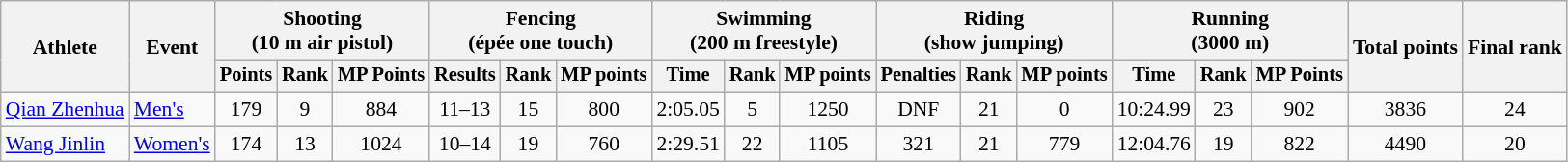<table class="wikitable" style="font-size:90%">
<tr>
<th rowspan="2">Athlete</th>
<th rowspan="2">Event</th>
<th colspan=3>Shooting<br><span>(10 m air pistol)</span></th>
<th colspan=3>Fencing<br><span>(épée one touch)</span></th>
<th colspan=3>Swimming<br><span>(200 m freestyle)</span></th>
<th colspan=3>Riding<br><span>(show jumping)</span></th>
<th colspan=3>Running<br><span>(3000 m)</span></th>
<th rowspan=2>Total points</th>
<th rowspan=2>Final rank</th>
</tr>
<tr style="font-size:95%">
<th>Points</th>
<th>Rank</th>
<th>MP Points</th>
<th>Results</th>
<th>Rank</th>
<th>MP points</th>
<th>Time</th>
<th>Rank</th>
<th>MP points</th>
<th>Penalties</th>
<th>Rank</th>
<th>MP points</th>
<th>Time</th>
<th>Rank</th>
<th>MP Points</th>
</tr>
<tr>
<td align=left><a href='#'>Qian Zhenhua</a></td>
<td align=left><a href='#'>Men's</a></td>
<td align=center>179</td>
<td align=center>9</td>
<td align=center>884</td>
<td align=center>11–13</td>
<td align=center>15</td>
<td align=center>800</td>
<td align=center>2:05.05</td>
<td align=center>5</td>
<td align=center>1250</td>
<td align=center>DNF</td>
<td align=center>21</td>
<td align=center>0</td>
<td align=center>10:24.99</td>
<td align=center>23</td>
<td align=center>902</td>
<td align=center>3836</td>
<td align=center>24</td>
</tr>
<tr>
<td align=left><a href='#'>Wang Jinlin</a></td>
<td align=left><a href='#'>Women's</a></td>
<td align=center>174</td>
<td align=center>13</td>
<td align=center>1024</td>
<td align=center>10–14</td>
<td align=center>19</td>
<td align=center>760</td>
<td align=center>2:29.51</td>
<td align=center>22</td>
<td align=center>1105</td>
<td align=center>321</td>
<td align=center>21</td>
<td align=center>779</td>
<td align=center>12:04.76</td>
<td align=center>19</td>
<td align=center>822</td>
<td align=center>4490</td>
<td align=center>20</td>
</tr>
</table>
